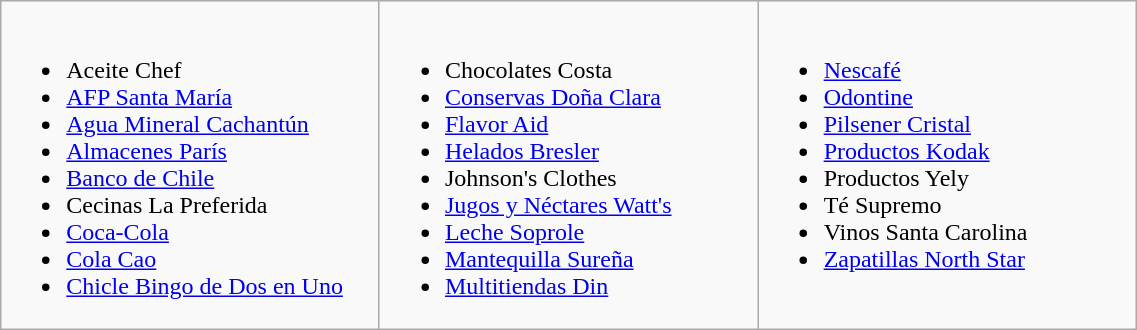<table class="wikitable" width=60%>
<tr valign ="top">
<td width=33%><br><ul><li>Aceite Chef</li><li><a href='#'>AFP Santa María</a></li><li><a href='#'>Agua Mineral Cachantún</a></li><li><a href='#'>Almacenes París</a></li><li><a href='#'>Banco de Chile</a></li><li>Cecinas La Preferida</li><li><a href='#'>Coca-Cola</a></li><li><a href='#'>Cola Cao</a></li><li><a href='#'>Chicle Bingo de Dos en Uno</a></li></ul></td>
<td width=33%><br><ul><li>Chocolates Costa</li><li><a href='#'>Conservas Doña Clara</a></li><li><a href='#'>Flavor Aid</a></li><li><a href='#'>Helados Bresler</a></li><li>Johnson's Clothes</li><li><a href='#'>Jugos y Néctares Watt's</a></li><li><a href='#'>Leche Soprole</a></li><li><a href='#'>Mantequilla Sureña</a></li><li><a href='#'>Multitiendas Din</a></li></ul></td>
<td width=33%><br><ul><li><a href='#'>Nescafé</a></li><li><a href='#'>Odontine</a></li><li><a href='#'>Pilsener Cristal</a></li><li><a href='#'>Productos Kodak</a></li><li>Productos Yely</li><li>Té Supremo</li><li>Vinos Santa Carolina</li><li><a href='#'>Zapatillas North Star</a></li></ul></td>
</tr>
</table>
